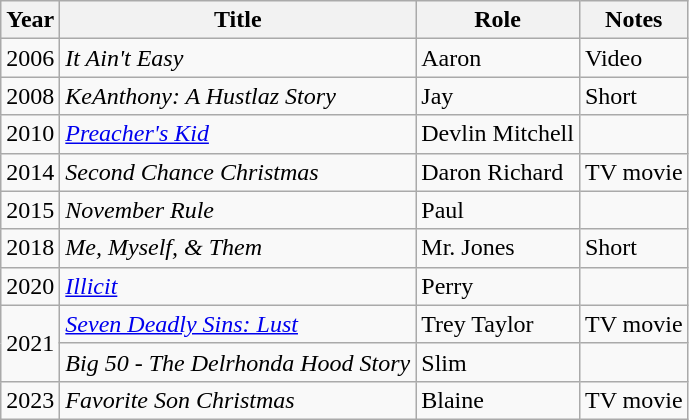<table class="wikitable plainrowheaders sortable" style="margin-right: 0;">
<tr>
<th>Year</th>
<th>Title</th>
<th>Role</th>
<th>Notes</th>
</tr>
<tr>
<td>2006</td>
<td><em>It Ain't Easy</em></td>
<td>Aaron</td>
<td>Video</td>
</tr>
<tr>
<td>2008</td>
<td><em>KeAnthony: A Hustlaz Story</em></td>
<td>Jay</td>
<td>Short</td>
</tr>
<tr>
<td>2010</td>
<td><em><a href='#'>Preacher's Kid</a></em></td>
<td>Devlin Mitchell</td>
<td></td>
</tr>
<tr>
<td>2014</td>
<td><em>Second Chance Christmas</em></td>
<td>Daron Richard</td>
<td>TV movie</td>
</tr>
<tr>
<td>2015</td>
<td><em>November Rule</em></td>
<td>Paul</td>
<td></td>
</tr>
<tr>
<td>2018</td>
<td><em>Me, Myself, & Them</em></td>
<td>Mr. Jones</td>
<td>Short</td>
</tr>
<tr>
<td>2020</td>
<td><em><a href='#'>Illicit</a></em></td>
<td>Perry</td>
<td></td>
</tr>
<tr>
<td rowspan=2>2021</td>
<td><em><a href='#'>Seven Deadly Sins: Lust</a></em></td>
<td>Trey Taylor</td>
<td>TV movie</td>
</tr>
<tr>
<td><em>Big 50 - The Delrhonda Hood Story</em></td>
<td>Slim</td>
<td></td>
</tr>
<tr>
<td>2023</td>
<td><em>Favorite Son Christmas</em></td>
<td>Blaine</td>
<td>TV movie</td>
</tr>
</table>
